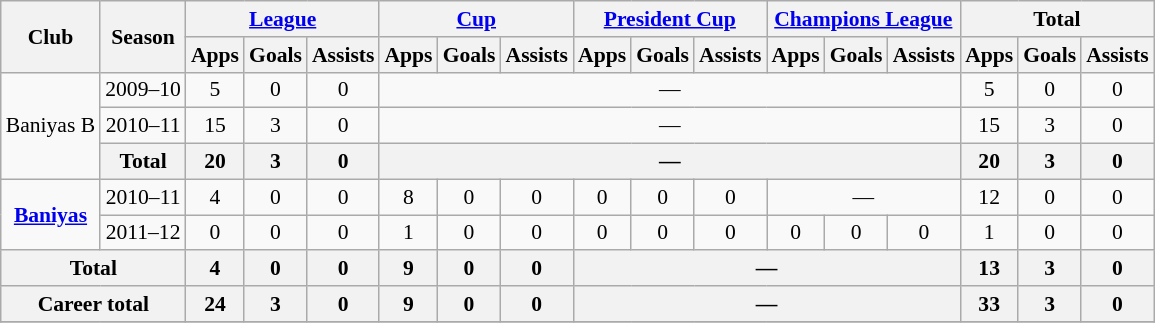<table class="wikitable" style="font-size:90%; text-align: center;">
<tr>
<th rowspan="2">Club</th>
<th rowspan="2">Season</th>
<th colspan="3"><a href='#'>League</a></th>
<th colspan="3"><a href='#'>Cup</a></th>
<th colspan="3"><a href='#'>President Cup</a></th>
<th colspan="3"><a href='#'>Champions League</a></th>
<th colspan="3">Total</th>
</tr>
<tr>
<th>Apps</th>
<th>Goals</th>
<th>Assists</th>
<th>Apps</th>
<th>Goals</th>
<th>Assists</th>
<th>Apps</th>
<th>Goals</th>
<th>Assists</th>
<th>Apps</th>
<th>Goals</th>
<th>Assists</th>
<th>Apps</th>
<th>Goals</th>
<th>Assists</th>
</tr>
<tr>
<td rowspan="3" style="text-align:center;">Baniyas B</td>
<td !colspan="2">2009–10</td>
<td>5</td>
<td>0</td>
<td>0</td>
<td colspan=9>—</td>
<td>5</td>
<td>0</td>
<td>0</td>
</tr>
<tr>
<td !colspan="2">2010–11</td>
<td>15</td>
<td>3</td>
<td>0</td>
<td colspan=9>—</td>
<td>15</td>
<td>3</td>
<td>0</td>
</tr>
<tr>
<th colspan=1>Total</th>
<th>20</th>
<th>3</th>
<th>0</th>
<th colspan="9">—</th>
<th>20</th>
<th>3</th>
<th>0</th>
</tr>
<tr>
<td rowspan="2" align=center valign=center><strong><a href='#'>Baniyas</a> </strong></td>
<td>2010–11</td>
<td>4</td>
<td>0</td>
<td>0</td>
<td>8</td>
<td>0</td>
<td>0</td>
<td>0</td>
<td>0</td>
<td>0</td>
<td colspan="3">—</td>
<td>12</td>
<td>0</td>
<td>0</td>
</tr>
<tr>
<td>2011–12</td>
<td>0</td>
<td>0</td>
<td>0</td>
<td>1</td>
<td>0</td>
<td>0</td>
<td>0</td>
<td>0</td>
<td>0</td>
<td>0</td>
<td>0</td>
<td>0</td>
<td>1</td>
<td>0</td>
<td>0</td>
</tr>
<tr>
<th colspan=2>Total</th>
<th>4</th>
<th>0</th>
<th>0</th>
<th>9</th>
<th>0</th>
<th>0</th>
<th colspan="6">—</th>
<th>13</th>
<th>3</th>
<th>0</th>
</tr>
<tr>
<th colspan=2>Career total</th>
<th>24</th>
<th>3</th>
<th>0</th>
<th>9</th>
<th>0</th>
<th>0</th>
<th colspan="6">—</th>
<th>33</th>
<th>3</th>
<th>0</th>
</tr>
<tr>
</tr>
</table>
